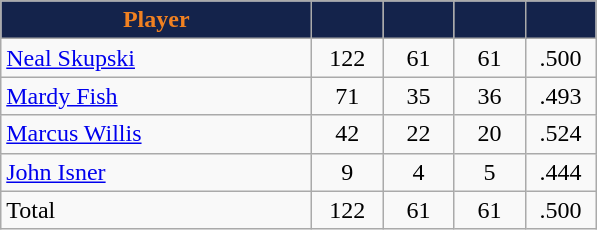<table class="wikitable" style="text-align:center">
<tr>
<th style="background:#14234B; color:#F18121" width="200px">Player</th>
<th style="background:#14234B; color:#F18121" width="40px"></th>
<th style="background:#14234B; color:#F18121" width="40px"></th>
<th style="background:#14234B; color:#F18121" width="40px"></th>
<th style="background:#14234B; color:#F18121" width="40px"></th>
</tr>
<tr>
<td style="text-align:left"><a href='#'>Neal Skupski</a></td>
<td>122</td>
<td>61</td>
<td>61</td>
<td>.500</td>
</tr>
<tr>
<td style="text-align:left"><a href='#'>Mardy Fish</a></td>
<td>71</td>
<td>35</td>
<td>36</td>
<td>.493</td>
</tr>
<tr>
<td style="text-align:left"><a href='#'>Marcus Willis</a></td>
<td>42</td>
<td>22</td>
<td>20</td>
<td>.524</td>
</tr>
<tr>
<td style="text-align:left"><a href='#'>John Isner</a></td>
<td>9</td>
<td>4</td>
<td>5</td>
<td>.444</td>
</tr>
<tr>
<td style="text-align:left">Total</td>
<td>122</td>
<td>61</td>
<td>61</td>
<td>.500</td>
</tr>
</table>
